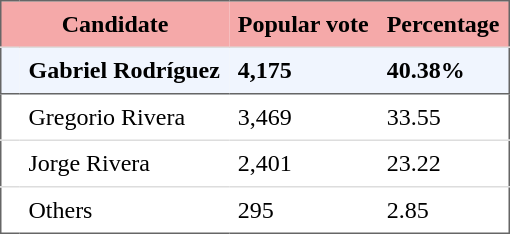<table style="border: 1px solid #666666; border-collapse: collapse" align="center" cellpadding="6">
<tr style="background-color: #F5A9A9">
<th colspan="2">Candidate</th>
<th>Popular vote</th>
<th>Percentage</th>
</tr>
<tr style="background-color: #F0F5FE">
<td style="border-top: 1px solid #DDDDDD"></td>
<td style="border-top: 1px solid #DDDDDD"><strong>Gabriel Rodríguez</strong></td>
<td style="border-top: 1px solid #DDDDDD"><strong>4,175</strong></td>
<td style="border-top: 1px solid #DDDDDD"><strong>40.38%</strong></td>
</tr>
<tr>
<td style="border-top: 1px solid #666666"></td>
<td style="border-top: 1px solid #666666">Gregorio Rivera</td>
<td style="border-top: 1px solid #666666">3,469</td>
<td style="border-top: 1px solid #666666">33.55</td>
</tr>
<tr>
<td style="border-top: 1px solid #DDDDDD"></td>
<td style="border-top: 1px solid #DDDDDD">Jorge Rivera</td>
<td style="border-top: 1px solid #DDDDDD">2,401</td>
<td style="border-top: 1px solid #DDDDDD">23.22</td>
</tr>
<tr>
<td style="border-top: 1px solid #DDDDDD"></td>
<td style="border-top: 1px solid #DDDDDD">Others</td>
<td style="border-top: 1px solid #DDDDDD">295</td>
<td style="border-top: 1px solid #DDDDDD">2.85</td>
</tr>
</table>
